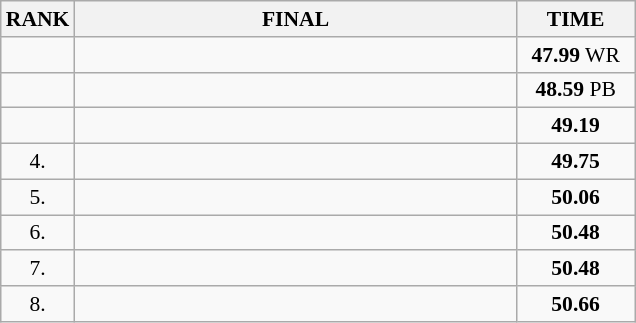<table class="wikitable" style="border-collapse: collapse; font-size: 90%;">
<tr>
<th>RANK</th>
<th style="width: 20em">FINAL</th>
<th style="width: 5em">TIME</th>
</tr>
<tr>
<td align="center"></td>
<td></td>
<td align="center"><strong>47.99</strong> WR</td>
</tr>
<tr>
<td align="center"></td>
<td></td>
<td align="center"><strong>48.59</strong> PB</td>
</tr>
<tr>
<td align="center"></td>
<td></td>
<td align="center"><strong>49.19</strong></td>
</tr>
<tr>
<td align="center">4.</td>
<td></td>
<td align="center"><strong>49.75</strong></td>
</tr>
<tr>
<td align="center">5.</td>
<td></td>
<td align="center"><strong>50.06</strong></td>
</tr>
<tr>
<td align="center">6.</td>
<td></td>
<td align="center"><strong>50.48</strong></td>
</tr>
<tr>
<td align="center">7.</td>
<td></td>
<td align="center"><strong>50.48</strong></td>
</tr>
<tr>
<td align="center">8.</td>
<td></td>
<td align="center"><strong>50.66</strong></td>
</tr>
</table>
